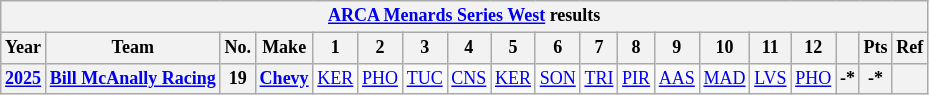<table class="wikitable" style="text-align:center; font-size:75%">
<tr>
<th colspan="22"><a href='#'>ARCA Menards Series West</a> results</th>
</tr>
<tr>
<th>Year</th>
<th>Team</th>
<th>No.</th>
<th>Make</th>
<th>1</th>
<th>2</th>
<th>3</th>
<th>4</th>
<th>5</th>
<th>6</th>
<th>7</th>
<th>8</th>
<th>9</th>
<th>10</th>
<th>11</th>
<th>12</th>
<th></th>
<th>Pts</th>
<th>Ref</th>
</tr>
<tr>
<th><a href='#'>2025</a></th>
<th><a href='#'>Bill McAnally Racing</a></th>
<th>19</th>
<th><a href='#'>Chevy</a></th>
<td><a href='#'>KER</a></td>
<td><a href='#'>PHO</a></td>
<td><a href='#'>TUC</a></td>
<td><a href='#'>CNS</a></td>
<td><a href='#'>KER</a></td>
<td><a href='#'>SON</a></td>
<td><a href='#'>TRI</a></td>
<td><a href='#'>PIR</a></td>
<td><a href='#'>AAS</a></td>
<td><a href='#'>MAD</a></td>
<td><a href='#'>LVS</a></td>
<td><a href='#'>PHO</a></td>
<th>-*</th>
<th>-*</th>
<th></th>
</tr>
</table>
